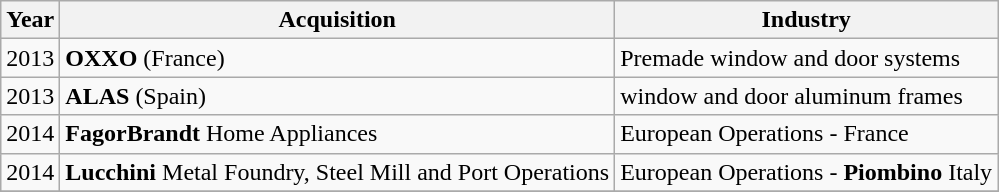<table class="wikitable">
<tr>
<th>Year</th>
<th>Acquisition</th>
<th>Industry</th>
</tr>
<tr>
<td>2013</td>
<td><strong>OXXO</strong> (France)</td>
<td>Premade window and door systems</td>
</tr>
<tr>
<td>2013</td>
<td><strong>ALAS</strong> (Spain)</td>
<td>window and door aluminum frames</td>
</tr>
<tr>
<td>2014</td>
<td><strong>FagorBrandt</strong> Home Appliances</td>
<td>European Operations - France</td>
</tr>
<tr>
<td>2014</td>
<td><strong>Lucchini</strong> Metal Foundry, Steel Mill and Port Operations</td>
<td>European Operations - <strong>Piombino</strong> Italy</td>
</tr>
<tr>
</tr>
</table>
